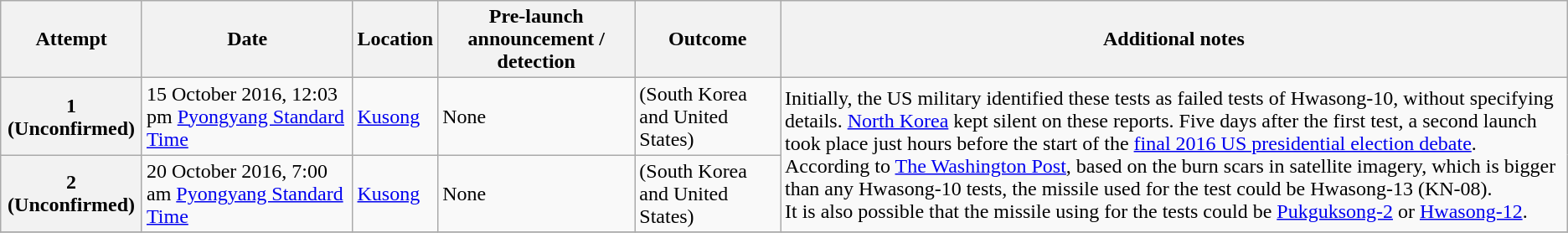<table class="wikitable">
<tr>
<th scope="col">Attempt</th>
<th scope="col">Date</th>
<th scope="col">Location</th>
<th scope="col">Pre-launch announcement / detection</th>
<th scope="col">Outcome</th>
<th scope="col">Additional notes</th>
</tr>
<tr>
<th scope="row">1 (Unconfirmed)</th>
<td>15 October 2016, 12:03 pm <a href='#'>Pyongyang Standard Time</a></td>
<td><a href='#'>Kusong</a></td>
<td>None</td>
<td> (South Korea and United States)</td>
<td rowspan="2">Initially, the US military identified these tests as failed tests of Hwasong-10, without specifying details. <a href='#'>North Korea</a> kept silent on these reports. Five days after the first test, a second launch took place just hours before the start of the <a href='#'>final 2016 US presidential election debate</a>.<br>According to <a href='#'>The Washington Post</a>, based on the burn scars in satellite imagery, which is bigger than any Hwasong-10 tests, the missile used for the test could be Hwasong-13 (KN-08).<br>It is also possible that the missile using for the tests could be <a href='#'>Pukguksong-2</a> or <a href='#'>Hwasong-12</a>.</td>
</tr>
<tr>
<th scope="row">2 (Unconfirmed)</th>
<td>20 October 2016, 7:00 am <a href='#'>Pyongyang Standard Time</a></td>
<td><a href='#'>Kusong</a></td>
<td>None</td>
<td> (South Korea and United States)</td>
</tr>
<tr>
</tr>
</table>
